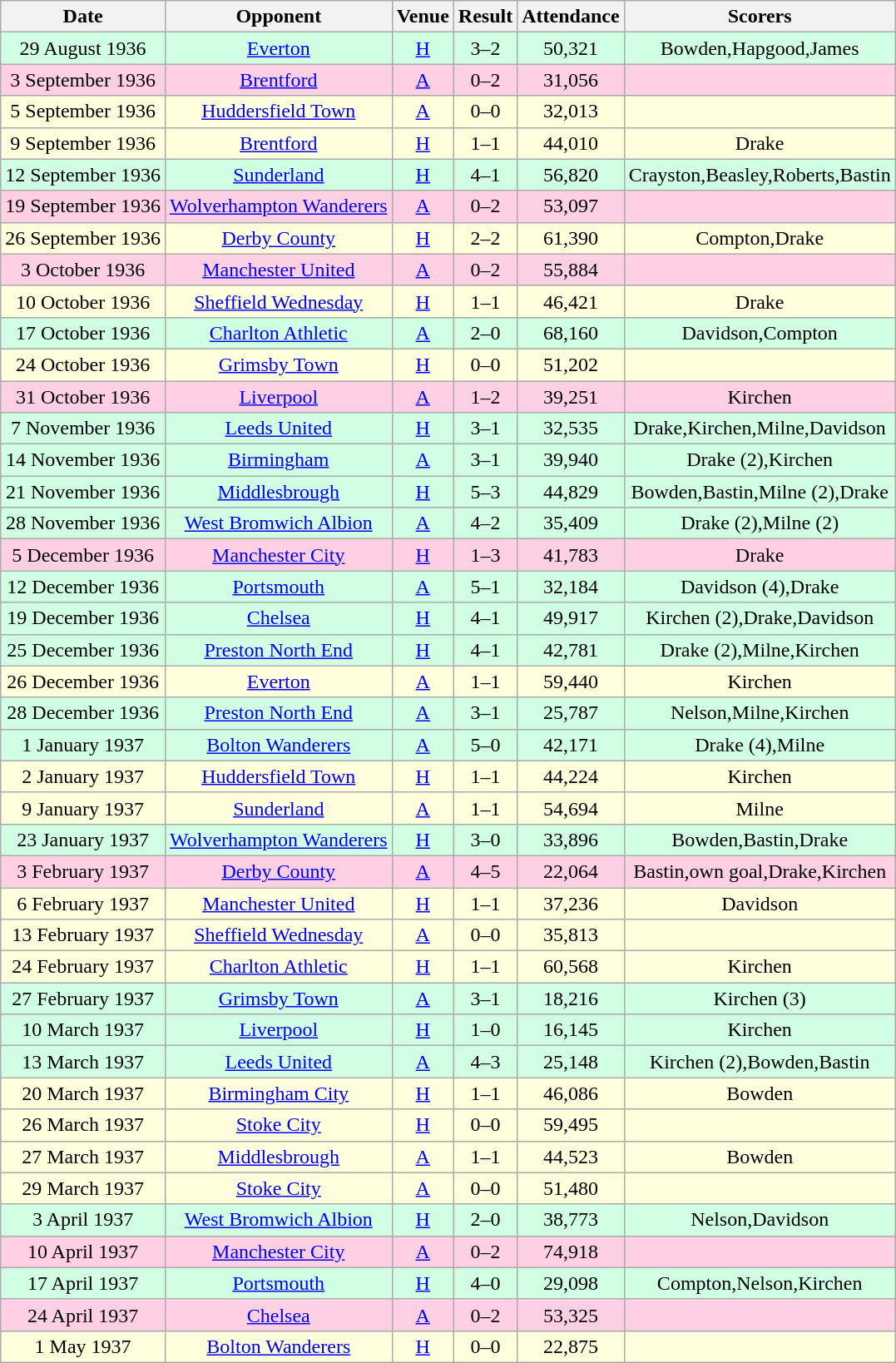<table class="wikitable sortable" style="text-align:center;">
<tr>
<th>Date</th>
<th>Opponent</th>
<th>Venue</th>
<th>Result</th>
<th>Attendance</th>
<th>Scorers</th>
</tr>
<tr style="background:#d0ffe3;">
<td>29 August 1936</td>
<td><a href='#'>Everton</a></td>
<td><a href='#'>H</a></td>
<td>3–2</td>
<td>50,321</td>
<td>Bowden,Hapgood,James</td>
</tr>
<tr style="background:#ffd0e3;">
<td>3 September 1936</td>
<td><a href='#'>Brentford</a></td>
<td><a href='#'>A</a></td>
<td>0–2</td>
<td>31,056</td>
<td></td>
</tr>
<tr style="background:#ffffdd;">
<td>5 September 1936</td>
<td><a href='#'>Huddersfield Town</a></td>
<td><a href='#'>A</a></td>
<td>0–0</td>
<td>32,013</td>
<td></td>
</tr>
<tr style="background:#ffffdd;">
<td>9 September 1936</td>
<td><a href='#'>Brentford</a></td>
<td><a href='#'>H</a></td>
<td>1–1</td>
<td>44,010</td>
<td>Drake</td>
</tr>
<tr style="background:#d0ffe3;">
<td>12 September 1936</td>
<td><a href='#'>Sunderland</a></td>
<td><a href='#'>H</a></td>
<td>4–1</td>
<td>56,820</td>
<td>Crayston,Beasley,Roberts,Bastin</td>
</tr>
<tr style="background:#ffd0e3;">
<td>19 September 1936</td>
<td><a href='#'>Wolverhampton Wanderers</a></td>
<td><a href='#'>A</a></td>
<td>0–2</td>
<td>53,097</td>
<td></td>
</tr>
<tr style="background:#ffffdd;">
<td>26 September 1936</td>
<td><a href='#'>Derby County</a></td>
<td><a href='#'>H</a></td>
<td>2–2</td>
<td>61,390</td>
<td>Compton,Drake</td>
</tr>
<tr style="background:#ffd0e3;">
<td>3 October 1936</td>
<td><a href='#'>Manchester United</a></td>
<td><a href='#'>A</a></td>
<td>0–2</td>
<td>55,884</td>
<td></td>
</tr>
<tr style="background:#ffffdd;">
<td>10 October 1936</td>
<td><a href='#'>Sheffield Wednesday</a></td>
<td><a href='#'>H</a></td>
<td>1–1</td>
<td>46,421</td>
<td>Drake</td>
</tr>
<tr style="background:#d0ffe3;">
<td>17 October 1936</td>
<td><a href='#'>Charlton Athletic</a></td>
<td><a href='#'>A</a></td>
<td>2–0</td>
<td>68,160</td>
<td>Davidson,Compton</td>
</tr>
<tr style="background:#ffffdd;">
<td>24 October 1936</td>
<td><a href='#'>Grimsby Town</a></td>
<td><a href='#'>H</a></td>
<td>0–0</td>
<td>51,202</td>
<td></td>
</tr>
<tr style="background:#ffd0e3;">
<td>31 October 1936</td>
<td><a href='#'>Liverpool</a></td>
<td><a href='#'>A</a></td>
<td>1–2</td>
<td>39,251</td>
<td>Kirchen</td>
</tr>
<tr style="background:#d0ffe3;">
<td>7 November 1936</td>
<td><a href='#'>Leeds United</a></td>
<td><a href='#'>H</a></td>
<td>3–1</td>
<td>32,535</td>
<td>Drake,Kirchen,Milne,Davidson</td>
</tr>
<tr style="background:#d0ffe3;">
<td>14 November 1936</td>
<td><a href='#'>Birmingham</a></td>
<td><a href='#'>A</a></td>
<td>3–1</td>
<td>39,940</td>
<td>Drake (2),Kirchen</td>
</tr>
<tr style="background:#d0ffe3;">
<td>21 November 1936</td>
<td><a href='#'>Middlesbrough</a></td>
<td><a href='#'>H</a></td>
<td>5–3</td>
<td>44,829</td>
<td>Bowden,Bastin,Milne (2),Drake</td>
</tr>
<tr style="background:#d0ffe3;">
<td>28 November 1936</td>
<td><a href='#'>West Bromwich Albion</a></td>
<td><a href='#'>A</a></td>
<td>4–2</td>
<td>35,409</td>
<td>Drake (2),Milne (2)</td>
</tr>
<tr style="background:#ffd0e3;">
<td>5 December 1936</td>
<td><a href='#'>Manchester City</a></td>
<td><a href='#'>H</a></td>
<td>1–3</td>
<td>41,783</td>
<td>Drake</td>
</tr>
<tr style="background:#d0ffe3;">
<td>12 December 1936</td>
<td><a href='#'>Portsmouth</a></td>
<td><a href='#'>A</a></td>
<td>5–1</td>
<td>32,184</td>
<td>Davidson (4),Drake</td>
</tr>
<tr style="background:#d0ffe3;">
<td>19 December 1936</td>
<td><a href='#'>Chelsea</a></td>
<td><a href='#'>H</a></td>
<td>4–1</td>
<td>49,917</td>
<td>Kirchen (2),Drake,Davidson</td>
</tr>
<tr style="background:#d0ffe3;">
<td>25 December 1936</td>
<td><a href='#'>Preston North End</a></td>
<td><a href='#'>H</a></td>
<td>4–1</td>
<td>42,781</td>
<td>Drake (2),Milne,Kirchen</td>
</tr>
<tr style="background:#ffffdd;">
<td>26 December 1936</td>
<td><a href='#'>Everton</a></td>
<td><a href='#'>A</a></td>
<td>1–1</td>
<td>59,440</td>
<td>Kirchen</td>
</tr>
<tr style="background:#d0ffe3;">
<td>28 December 1936</td>
<td><a href='#'>Preston North End</a></td>
<td><a href='#'>A</a></td>
<td>3–1</td>
<td>25,787</td>
<td>Nelson,Milne,Kirchen</td>
</tr>
<tr style="background:#d0ffe3;">
<td>1 January 1937</td>
<td><a href='#'>Bolton Wanderers</a></td>
<td><a href='#'>A</a></td>
<td>5–0</td>
<td>42,171</td>
<td>Drake (4),Milne</td>
</tr>
<tr style="background:#ffffdd;">
<td>2 January 1937</td>
<td><a href='#'>Huddersfield Town</a></td>
<td><a href='#'>H</a></td>
<td>1–1</td>
<td>44,224</td>
<td>Kirchen</td>
</tr>
<tr style="background:#ffffdd;">
<td>9 January 1937</td>
<td><a href='#'>Sunderland</a></td>
<td><a href='#'>A</a></td>
<td>1–1</td>
<td>54,694</td>
<td>Milne</td>
</tr>
<tr style="background:#d0ffe3;">
<td>23 January 1937</td>
<td><a href='#'>Wolverhampton Wanderers</a></td>
<td><a href='#'>H</a></td>
<td>3–0</td>
<td>33,896</td>
<td>Bowden,Bastin,Drake</td>
</tr>
<tr style="background:#ffd0e3;">
<td>3 February 1937</td>
<td><a href='#'>Derby County</a></td>
<td><a href='#'>A</a></td>
<td>4–5</td>
<td>22,064</td>
<td>Bastin,own goal,Drake,Kirchen</td>
</tr>
<tr style="background:#ffffdd;">
<td>6 February 1937</td>
<td><a href='#'>Manchester United</a></td>
<td><a href='#'>H</a></td>
<td>1–1</td>
<td>37,236</td>
<td>Davidson</td>
</tr>
<tr style="background:#ffffdd;">
<td>13 February 1937</td>
<td><a href='#'>Sheffield Wednesday</a></td>
<td><a href='#'>A</a></td>
<td>0–0</td>
<td>35,813</td>
<td></td>
</tr>
<tr style="background:#ffffdd;">
<td>24 February 1937</td>
<td><a href='#'>Charlton Athletic</a></td>
<td><a href='#'>H</a></td>
<td>1–1</td>
<td>60,568</td>
<td>Kirchen</td>
</tr>
<tr style="background:#d0ffe3;">
<td>27 February 1937</td>
<td><a href='#'>Grimsby Town</a></td>
<td><a href='#'>A</a></td>
<td>3–1</td>
<td>18,216</td>
<td>Kirchen (3)</td>
</tr>
<tr style="background:#d0ffe3;">
<td>10 March 1937</td>
<td><a href='#'>Liverpool</a></td>
<td><a href='#'>H</a></td>
<td>1–0</td>
<td>16,145</td>
<td>Kirchen</td>
</tr>
<tr style="background:#d0ffe3;">
<td>13 March 1937</td>
<td><a href='#'>Leeds United</a></td>
<td><a href='#'>A</a></td>
<td>4–3</td>
<td>25,148</td>
<td>Kirchen (2),Bowden,Bastin</td>
</tr>
<tr style="background:#ffffdd;">
<td>20 March 1937</td>
<td><a href='#'>Birmingham City</a></td>
<td><a href='#'>H</a></td>
<td>1–1</td>
<td>46,086</td>
<td>Bowden</td>
</tr>
<tr style="background:#ffffdd;">
<td>26 March 1937</td>
<td><a href='#'>Stoke City</a></td>
<td><a href='#'>H</a></td>
<td>0–0</td>
<td>59,495</td>
<td></td>
</tr>
<tr style="background:#ffffdd;">
<td>27 March 1937</td>
<td><a href='#'>Middlesbrough</a></td>
<td><a href='#'>A</a></td>
<td>1–1</td>
<td>44,523</td>
<td>Bowden</td>
</tr>
<tr style="background:#ffffdd;">
<td>29 March 1937</td>
<td><a href='#'>Stoke City</a></td>
<td><a href='#'>A</a></td>
<td>0–0</td>
<td>51,480</td>
<td></td>
</tr>
<tr style="background:#d0ffe3;">
<td>3 April 1937</td>
<td><a href='#'>West Bromwich Albion</a></td>
<td><a href='#'>H</a></td>
<td>2–0</td>
<td>38,773</td>
<td>Nelson,Davidson</td>
</tr>
<tr style="background:#ffd0e3;">
<td>10 April 1937</td>
<td><a href='#'>Manchester City</a></td>
<td><a href='#'>A</a></td>
<td>0–2</td>
<td>74,918</td>
<td></td>
</tr>
<tr style="background:#d0ffe3;">
<td>17 April 1937</td>
<td><a href='#'>Portsmouth</a></td>
<td><a href='#'>H</a></td>
<td>4–0</td>
<td>29,098</td>
<td>Compton,Nelson,Kirchen</td>
</tr>
<tr style="background:#ffd0e3;">
<td>24 April 1937</td>
<td><a href='#'>Chelsea</a></td>
<td><a href='#'>A</a></td>
<td>0–2</td>
<td>53,325</td>
<td></td>
</tr>
<tr style="background:#ffffdd;">
<td>1 May 1937</td>
<td><a href='#'>Bolton Wanderers</a></td>
<td><a href='#'>H</a></td>
<td>0–0</td>
<td>22,875</td>
<td></td>
</tr>
</table>
